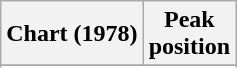<table class="wikitable sortable plainrowheaders" style="text-align:center">
<tr>
<th scope="col">Chart (1978)</th>
<th scope="col">Peak<br> position</th>
</tr>
<tr>
</tr>
<tr>
</tr>
</table>
